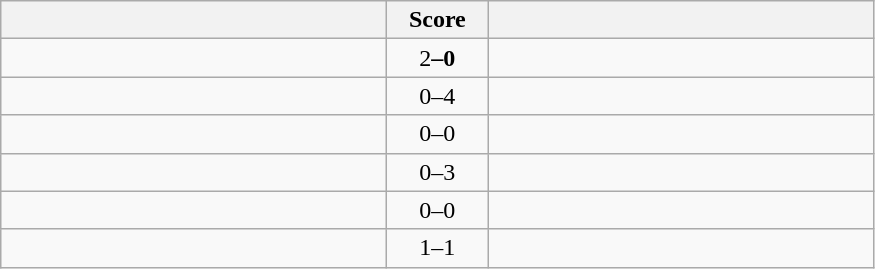<table class="wikitable" style="text-align: center;">
<tr>
<th width=250></th>
<th width=60>Score</th>
<th width=250></th>
</tr>
<tr>
<td align=left><strong></td>
<td></strong>2<strong>–0</td>
<td align=left></td>
</tr>
<tr>
<td align=left></td>
<td>0–</strong>4<strong></td>
<td align=left></strong><strong></td>
</tr>
<tr>
<td align=left></td>
<td>0–0</td>
<td align=left></td>
</tr>
<tr>
<td align=left></td>
<td>0–</strong>3<strong></td>
<td align=left></strong><strong></td>
</tr>
<tr>
<td align=left></td>
<td>0–0</td>
<td align=left></td>
</tr>
<tr>
<td align=left></td>
<td>1–</strong>1<strong></td>
<td align=left></strong><strong></td>
</tr>
</table>
